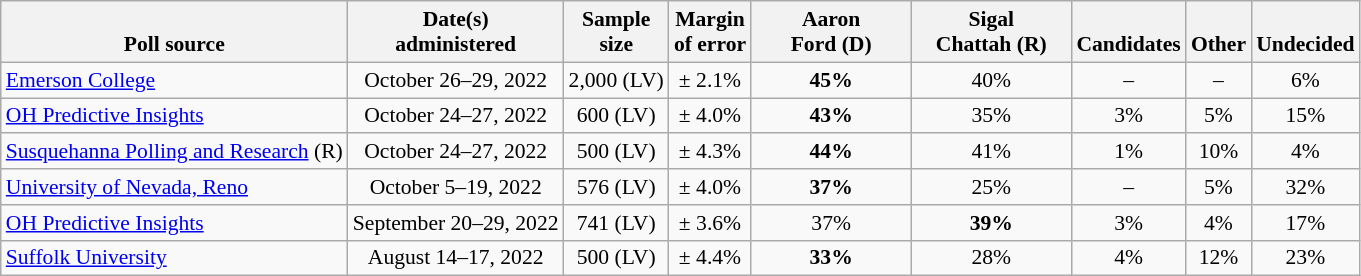<table class="wikitable" style="font-size:90%;text-align:center;">
<tr valign=bottom>
<th>Poll source</th>
<th>Date(s)<br>administered</th>
<th>Sample<br>size</th>
<th>Margin<br>of error</th>
<th style="width:100px;">Aaron<br>Ford (D)</th>
<th style="width:100px;">Sigal<br>Chattah (R)</th>
<th><br>Candidates</th>
<th>Other</th>
<th>Undecided</th>
</tr>
<tr>
<td style="text-align:left;"><a href='#'>Emerson College</a></td>
<td>October 26–29, 2022</td>
<td>2,000 (LV)</td>
<td>± 2.1%</td>
<td><strong>45%</strong></td>
<td>40%</td>
<td>–</td>
<td>–</td>
<td>6%</td>
</tr>
<tr>
<td style="text-align:left;"><a href='#'>OH Predictive Insights</a></td>
<td>October 24–27, 2022</td>
<td>600 (LV)</td>
<td>± 4.0%</td>
<td><strong>43%</strong></td>
<td>35%</td>
<td>3%</td>
<td>5%</td>
<td>15%</td>
</tr>
<tr>
<td style="text-align:left;"><a href='#'>Susquehanna Polling and Research</a> (R)</td>
<td>October 24–27, 2022</td>
<td>500 (LV)</td>
<td>± 4.3%</td>
<td><strong>44%</strong></td>
<td>41%</td>
<td>1%</td>
<td>10%</td>
<td>4%</td>
</tr>
<tr>
<td style="text-align:left;"><a href='#'>University of Nevada, Reno</a></td>
<td>October 5–19, 2022</td>
<td>576 (LV)</td>
<td>± 4.0%</td>
<td><strong>37%</strong></td>
<td>25%</td>
<td>–</td>
<td>5%</td>
<td>32%</td>
</tr>
<tr>
<td style="text-align:left;"><a href='#'>OH Predictive Insights</a></td>
<td>September 20–29, 2022</td>
<td>741 (LV)</td>
<td>± 3.6%</td>
<td>37%</td>
<td><strong>39%</strong></td>
<td>3%</td>
<td>4%</td>
<td>17%</td>
</tr>
<tr>
<td style="text-align:left;"><a href='#'>Suffolk University</a></td>
<td>August 14–17, 2022</td>
<td>500 (LV)</td>
<td>± 4.4%</td>
<td><strong>33%</strong></td>
<td>28%</td>
<td>4%</td>
<td>12%</td>
<td>23%</td>
</tr>
</table>
